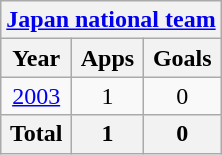<table class="wikitable" style="text-align:center">
<tr>
<th colspan=3><a href='#'>Japan national team</a></th>
</tr>
<tr>
<th>Year</th>
<th>Apps</th>
<th>Goals</th>
</tr>
<tr>
<td><a href='#'>2003</a></td>
<td>1</td>
<td>0</td>
</tr>
<tr>
<th>Total</th>
<th>1</th>
<th>0</th>
</tr>
</table>
